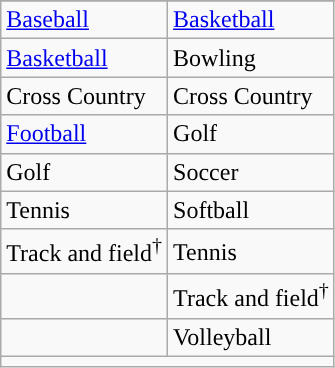<table class="wikitable">
<tr>
</tr>
<tr>
<td><a href='#'>Baseball</a></td>
<td><a href='#'>Basketball</a></td>
</tr>
<tr>
<td><a href='#'>Basketball</a></td>
<td>Bowling</td>
</tr>
<tr>
<td>Cross Country</td>
<td>Cross Country</td>
</tr>
<tr>
<td><a href='#'>Football</a></td>
<td>Golf</td>
</tr>
<tr>
<td>Golf</td>
<td>Soccer</td>
</tr>
<tr>
<td>Tennis</td>
<td>Softball</td>
</tr>
<tr>
<td>Track and field<sup>†</sup></td>
<td>Tennis</td>
</tr>
<tr>
<td></td>
<td>Track and field<sup>†</sup></td>
</tr>
<tr>
<td></td>
<td>Volleyball</td>
</tr>
<tr>
<td colspan="2"></td>
</tr>
</table>
